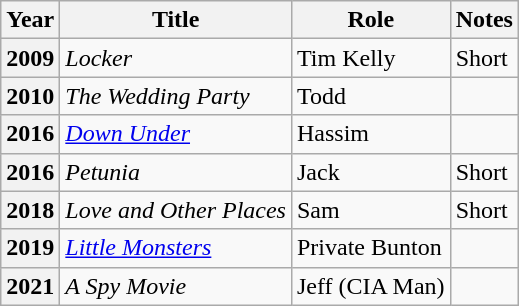<table class="wikitable plainrowheaders sortable">
<tr>
<th scope="col">Year</th>
<th scope="col">Title</th>
<th scope="col">Role</th>
<th scope="col" class="unsortable">Notes</th>
</tr>
<tr>
<th scope="row">2009</th>
<td><em>Locker</em></td>
<td>Tim Kelly</td>
<td>Short</td>
</tr>
<tr>
<th scope="row">2010</th>
<td><em>The Wedding Party</em></td>
<td>Todd</td>
<td></td>
</tr>
<tr>
<th scope="row">2016</th>
<td><em><a href='#'>Down Under</a></em></td>
<td>Hassim</td>
<td></td>
</tr>
<tr>
<th scope="row">2016</th>
<td><em>Petunia</em></td>
<td>Jack</td>
<td>Short</td>
</tr>
<tr>
<th scope="row">2018</th>
<td><em>Love and Other Places</em></td>
<td>Sam</td>
<td>Short</td>
</tr>
<tr>
<th scope="row">2019</th>
<td><em><a href='#'>Little Monsters</a></em></td>
<td>Private Bunton</td>
<td></td>
</tr>
<tr>
<th scope="row">2021</th>
<td><em>A Spy Movie</em></td>
<td>Jeff (CIA Man)</td>
<td></td>
</tr>
</table>
